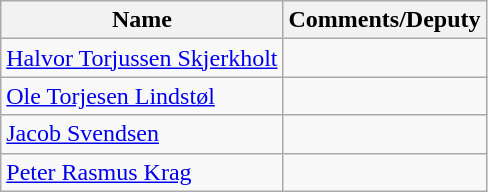<table class="wikitable">
<tr>
<th>Name</th>
<th>Comments/Deputy</th>
</tr>
<tr>
<td><a href='#'>Halvor Torjussen Skjerkholt</a></td>
<td></td>
</tr>
<tr>
<td><a href='#'>Ole Torjesen Lindstøl</a></td>
<td></td>
</tr>
<tr>
<td><a href='#'>Jacob Svendsen</a></td>
<td></td>
</tr>
<tr>
<td><a href='#'>Peter Rasmus Krag</a></td>
<td></td>
</tr>
</table>
